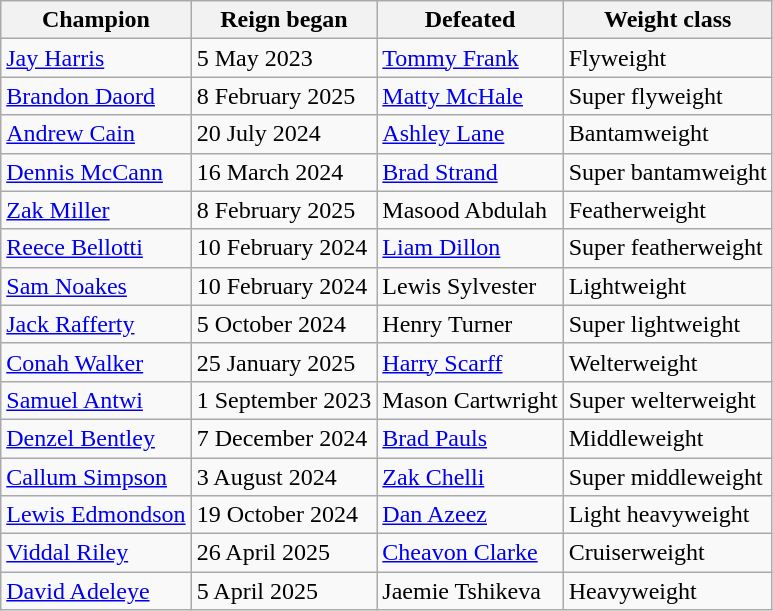<table class="wikitable plainrowheaders">
<tr>
<th scope="col">Champion</th>
<th scope="col">Reign began</th>
<th scope="col">Defeated</th>
<th scope="col">Weight class</th>
</tr>
<tr>
<td scope="row"> <a href='#'>Jay Harris</a></td>
<td>5 May 2023</td>
<td><a href='#'>Tommy Frank</a></td>
<td>Flyweight</td>
</tr>
<tr>
<td scope=“row”> <a href='#'>Brandon Daord</a></td>
<td>8 February 2025</td>
<td><a href='#'>Matty McHale</a></td>
<td>Super flyweight</td>
</tr>
<tr>
<td scope="row"> <a href='#'>Andrew Cain</a></td>
<td>20 July 2024</td>
<td><a href='#'>Ashley Lane</a></td>
<td>Bantamweight</td>
</tr>
<tr>
<td scope="row"> <a href='#'>Dennis McCann</a></td>
<td>16 March 2024</td>
<td><a href='#'>Brad Strand</a></td>
<td>Super bantamweight</td>
</tr>
<tr>
<td scope="row"> <a href='#'>Zak Miller</a></td>
<td>8 February 2025</td>
<td>Masood Abdulah</td>
<td>Featherweight</td>
</tr>
<tr>
<td scope="row"> <a href='#'>Reece Bellotti</a></td>
<td>10 February 2024</td>
<td><a href='#'>Liam Dillon</a></td>
<td>Super featherweight</td>
</tr>
<tr>
<td scope="row"> <a href='#'>Sam Noakes</a></td>
<td>10 February 2024</td>
<td>Lewis Sylvester</td>
<td>Lightweight</td>
</tr>
<tr>
<td scope="row"> <a href='#'>Jack Rafferty</a></td>
<td>5 October 2024</td>
<td>Henry Turner</td>
<td>Super lightweight</td>
</tr>
<tr>
<td scope="row"> <a href='#'>Conah Walker</a></td>
<td>25 January 2025</td>
<td><a href='#'>Harry Scarff</a></td>
<td>Welterweight</td>
</tr>
<tr>
<td scope="row"> <a href='#'>Samuel Antwi</a></td>
<td>1 September 2023</td>
<td>Mason Cartwright</td>
<td>Super welterweight</td>
</tr>
<tr>
<td scope="row"> <a href='#'>Denzel Bentley</a></td>
<td>7 December 2024</td>
<td><a href='#'>Brad Pauls</a></td>
<td>Middleweight</td>
</tr>
<tr>
<td scope="row"> <a href='#'>Callum Simpson</a></td>
<td>3 August 2024</td>
<td><a href='#'>Zak Chelli</a></td>
<td>Super middleweight</td>
</tr>
<tr>
<td scope="row"> <a href='#'>Lewis Edmondson</a></td>
<td>19 October 2024</td>
<td><a href='#'>Dan Azeez</a></td>
<td>Light heavyweight</td>
</tr>
<tr>
<td scope="row"><a href='#'>Viddal Riley</a></td>
<td>26 April 2025</td>
<td><a href='#'>Cheavon Clarke</a></td>
<td>Cruiserweight</td>
</tr>
<tr>
<td scope="“row”"> <a href='#'>David Adeleye</a></td>
<td>5 April 2025</td>
<td>Jaemie Tshikeva</td>
<td>Heavyweight</td>
</tr>
</table>
